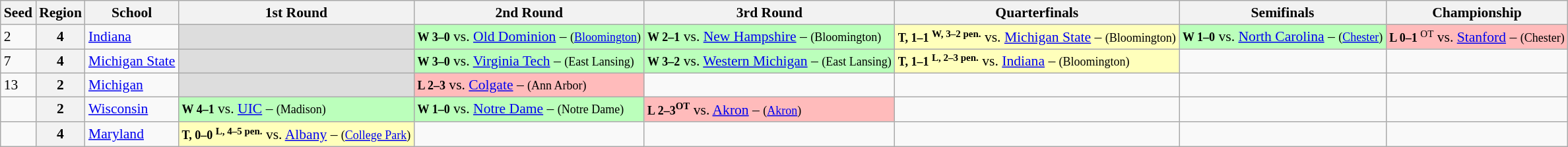<table class="sortable wikitable" style="white-space:nowrap; font-size:90%;">
<tr>
<th>Seed</th>
<th>Region</th>
<th>School</th>
<th>1st Round</th>
<th>2nd Round</th>
<th>3rd Round</th>
<th>Quarterfinals</th>
<th>Semifinals</th>
<th>Championship</th>
</tr>
<tr>
<td>2</td>
<th>4</th>
<td><a href='#'>Indiana</a></td>
<td bgcolor=#ddd></td>
<td style="background:#bfb;"><small><strong>W 3–0</strong></small> vs. <a href='#'>Old Dominion</a> – <small>(<a href='#'>Bloomington</a>)</small></td>
<td style="background:#bfb;"><small><strong>W 2–1</strong></small> vs. <a href='#'>New Hampshire</a> – <small>(Bloomington)</small></td>
<td style="background:#FFB;"><small><strong>T, 1–1 <sup>W, 3–2 pen.</sup></strong></small>  vs. <a href='#'>Michigan State</a>  – <small>(Bloomington)</small></td>
<td style="background:#bfb;"><small><strong>W 1–0</strong></small> vs. <a href='#'>North Carolina</a> – <small>(<a href='#'>Chester</a>)</small></td>
<td style="background:#FBB;"><small><strong>L 0–1</strong> <sup>OT</sup></small> vs. <a href='#'>Stanford</a> – <small>(Chester)</small></td>
</tr>
<tr>
<td>7</td>
<th>4</th>
<td><a href='#'>Michigan State</a></td>
<td bgcolor=#ddd></td>
<td style="background:#bfb;"><small><strong>W 3–0</strong></small> vs. <a href='#'>Virginia Tech</a> – <small>(East Lansing)</small></td>
<td style="background:#bfb;"><small><strong>W 3–2</strong></small> vs. <a href='#'>Western Michigan</a> – <small>(East Lansing)</small></td>
<td style="background:#FFB;"><small><strong>T, 1–1 <sup>L, 2–3 pen.</sup></strong></small>  vs. <a href='#'>Indiana</a>   – <small>(Bloomington)</small></td>
<td></td>
<td></td>
</tr>
<tr>
<td>13</td>
<th>2</th>
<td><a href='#'>Michigan</a></td>
<td bgcolor=#ddd></td>
<td style="background:#FBB;"><small><strong>L 2–3</strong></small> vs. <a href='#'>Colgate</a> – <small>(Ann Arbor)</small></td>
<td></td>
<td></td>
<td></td>
<td></td>
</tr>
<tr>
<td></td>
<th>2</th>
<td><a href='#'>Wisconsin</a></td>
<td style="background:#bfb;"><small><strong>W 4–1</strong></small> vs. <a href='#'>UIC</a> – <small>(Madison)</small></td>
<td style="background:#bfb;"><small><strong>W 1–0</strong></small> vs. <a href='#'>Notre Dame</a> – <small>(Notre Dame)</small></td>
<td style="background:#FBB;"><small><strong>L 2–3<sup>OT</sup></strong></small> vs. <a href='#'>Akron</a> – <small>(<a href='#'>Akron</a>)</small></td>
<td></td>
<td></td>
<td></td>
</tr>
<tr>
<td></td>
<th>4</th>
<td><a href='#'>Maryland</a></td>
<td style="background:#FFB;"><small><strong>T, 0–0 <sup>L, 4–5 pen.</sup></strong></small> vs. <a href='#'>Albany</a> – <small>(<a href='#'>College Park</a>)</small></td>
<td></td>
<td></td>
<td></td>
<td></td>
<td></td>
</tr>
</table>
